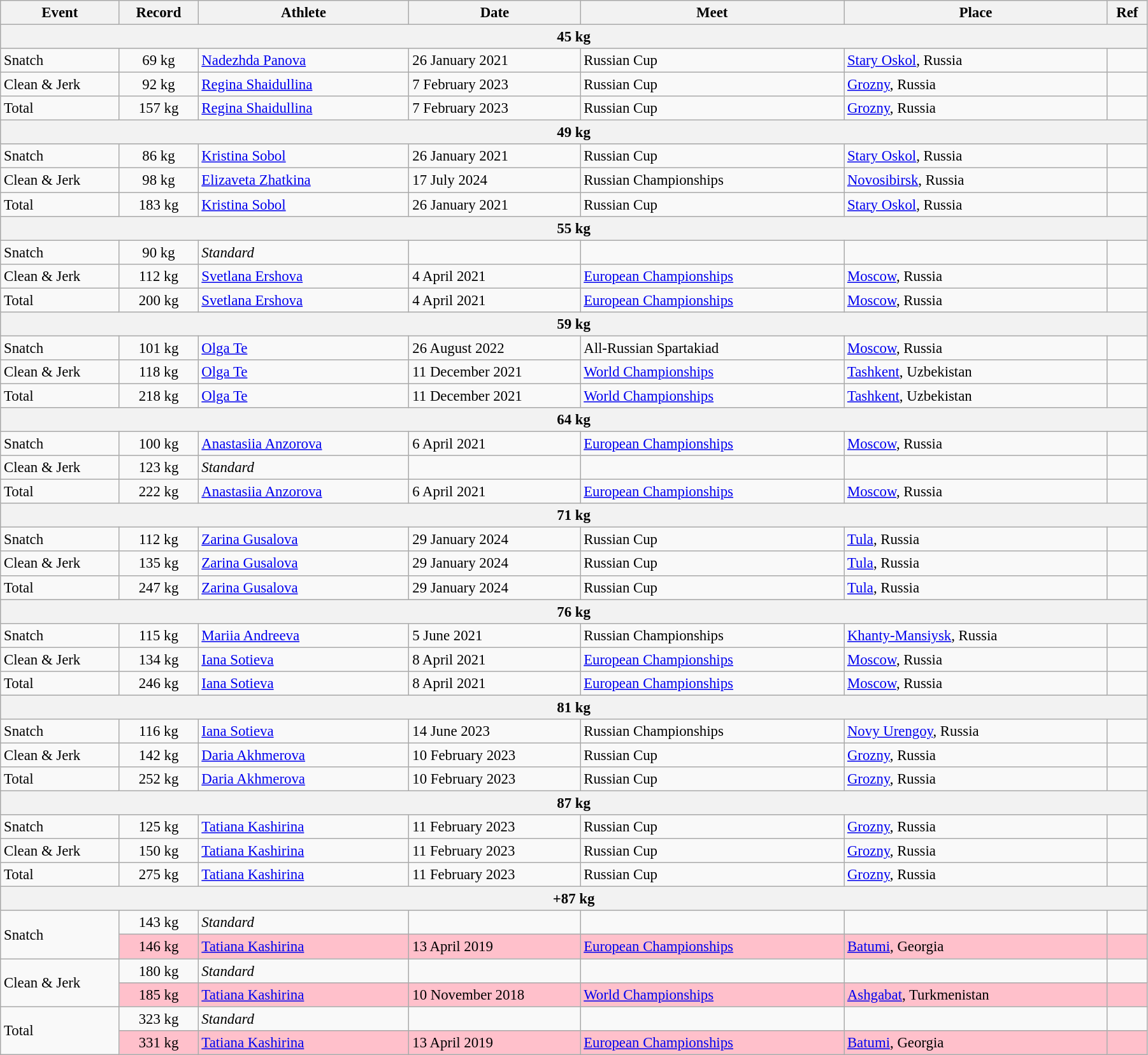<table class="wikitable" style="font-size:95%; width: 95%;">
<tr>
<th width=9%>Event</th>
<th width=6%>Record</th>
<th width=16%>Athlete</th>
<th width=13%>Date</th>
<th width=20%>Meet</th>
<th width=20%>Place</th>
<th width=3%>Ref</th>
</tr>
<tr bgcolor="#DDDDDD">
<th colspan="7">45 kg</th>
</tr>
<tr>
<td>Snatch</td>
<td align="center">69 kg</td>
<td><a href='#'>Nadezhda Panova</a></td>
<td>26 January 2021</td>
<td>Russian Cup</td>
<td><a href='#'>Stary Oskol</a>, Russia</td>
<td></td>
</tr>
<tr>
<td>Clean & Jerk</td>
<td align="center">92 kg</td>
<td><a href='#'>Regina Shaidullina</a></td>
<td>7 February 2023</td>
<td>Russian Cup</td>
<td><a href='#'>Grozny</a>, Russia</td>
<td></td>
</tr>
<tr>
<td>Total</td>
<td align="center">157 kg</td>
<td><a href='#'>Regina Shaidullina</a></td>
<td>7 February 2023</td>
<td>Russian Cup</td>
<td><a href='#'>Grozny</a>, Russia</td>
<td></td>
</tr>
<tr bgcolor="#DDDDDD">
<th colspan="7">49 kg</th>
</tr>
<tr>
<td>Snatch</td>
<td align="center">86 kg</td>
<td><a href='#'>Kristina Sobol</a></td>
<td>26 January 2021</td>
<td>Russian Cup</td>
<td><a href='#'>Stary Oskol</a>, Russia</td>
<td></td>
</tr>
<tr>
<td>Clean & Jerk</td>
<td align="center">98 kg</td>
<td><a href='#'>Elizaveta Zhatkina</a></td>
<td>17 July 2024</td>
<td>Russian Championships</td>
<td><a href='#'>Novosibirsk</a>, Russia</td>
<td></td>
</tr>
<tr>
<td>Total</td>
<td align="center">183 kg</td>
<td><a href='#'>Kristina Sobol</a></td>
<td>26 January 2021</td>
<td>Russian Cup</td>
<td><a href='#'>Stary Oskol</a>, Russia</td>
<td></td>
</tr>
<tr bgcolor="#DDDDDD">
<th colspan="7">55 kg</th>
</tr>
<tr>
<td>Snatch</td>
<td align="center">90 kg</td>
<td><em>Standard</em></td>
<td></td>
<td></td>
<td></td>
<td></td>
</tr>
<tr>
<td>Clean & Jerk</td>
<td align="center">112 kg</td>
<td><a href='#'>Svetlana Ershova</a></td>
<td>4 April 2021</td>
<td><a href='#'>European Championships</a></td>
<td><a href='#'>Moscow</a>, Russia</td>
<td></td>
</tr>
<tr>
<td>Total</td>
<td align="center">200 kg</td>
<td><a href='#'>Svetlana Ershova</a></td>
<td>4 April 2021</td>
<td><a href='#'>European Championships</a></td>
<td><a href='#'>Moscow</a>, Russia</td>
<td></td>
</tr>
<tr bgcolor="#DDDDDD">
<th colspan="7">59 kg</th>
</tr>
<tr>
<td>Snatch</td>
<td align="center">101 kg</td>
<td><a href='#'>Olga Te</a></td>
<td>26 August 2022</td>
<td>All-Russian Spartakiad</td>
<td><a href='#'>Moscow</a>, Russia</td>
<td></td>
</tr>
<tr>
<td>Clean & Jerk</td>
<td align="center">118 kg</td>
<td><a href='#'>Olga Te</a></td>
<td>11 December 2021</td>
<td><a href='#'>World Championships</a></td>
<td><a href='#'>Tashkent</a>, Uzbekistan</td>
<td></td>
</tr>
<tr>
<td>Total</td>
<td align="center">218 kg</td>
<td><a href='#'>Olga Te</a></td>
<td>11 December 2021</td>
<td><a href='#'>World Championships</a></td>
<td><a href='#'>Tashkent</a>, Uzbekistan</td>
<td></td>
</tr>
<tr bgcolor="#DDDDDD">
<th colspan="7">64 kg</th>
</tr>
<tr>
<td>Snatch</td>
<td align="center">100 kg</td>
<td><a href='#'>Anastasiia Anzorova</a></td>
<td>6 April 2021</td>
<td><a href='#'>European Championships</a></td>
<td><a href='#'>Moscow</a>, Russia</td>
<td></td>
</tr>
<tr>
<td>Clean & Jerk</td>
<td align="center">123 kg</td>
<td><em>Standard</em></td>
<td></td>
<td></td>
<td></td>
<td></td>
</tr>
<tr>
<td>Total</td>
<td align="center">222 kg</td>
<td><a href='#'>Anastasiia Anzorova</a></td>
<td>6 April 2021</td>
<td><a href='#'>European Championships</a></td>
<td><a href='#'>Moscow</a>, Russia</td>
<td></td>
</tr>
<tr bgcolor="#DDDDDD">
<th colspan="7">71 kg</th>
</tr>
<tr>
<td>Snatch</td>
<td align="center">112 kg</td>
<td><a href='#'>Zarina Gusalova</a></td>
<td>29 January 2024</td>
<td>Russian Cup</td>
<td><a href='#'>Tula</a>, Russia</td>
<td></td>
</tr>
<tr>
<td>Clean & Jerk</td>
<td align="center">135 kg</td>
<td><a href='#'>Zarina Gusalova</a></td>
<td>29 January 2024</td>
<td>Russian Cup</td>
<td><a href='#'>Tula</a>, Russia</td>
<td></td>
</tr>
<tr>
<td>Total</td>
<td align="center">247 kg</td>
<td><a href='#'>Zarina Gusalova</a></td>
<td>29 January 2024</td>
<td>Russian Cup</td>
<td><a href='#'>Tula</a>, Russia</td>
<td></td>
</tr>
<tr bgcolor="#DDDDDD">
<th colspan="7">76 kg</th>
</tr>
<tr>
<td>Snatch</td>
<td align="center">115 kg</td>
<td><a href='#'>Mariia Andreeva</a></td>
<td>5 June 2021</td>
<td>Russian Championships</td>
<td><a href='#'>Khanty-Mansiysk</a>, Russia</td>
<td></td>
</tr>
<tr>
<td>Clean & Jerk</td>
<td align="center">134 kg</td>
<td><a href='#'>Iana Sotieva</a></td>
<td>8 April 2021</td>
<td><a href='#'>European Championships</a></td>
<td><a href='#'>Moscow</a>, Russia</td>
<td></td>
</tr>
<tr>
<td>Total</td>
<td align="center">246 kg</td>
<td><a href='#'>Iana Sotieva</a></td>
<td>8 April 2021</td>
<td><a href='#'>European Championships</a></td>
<td><a href='#'>Moscow</a>, Russia</td>
<td></td>
</tr>
<tr bgcolor="#DDDDDD">
<th colspan="7">81 kg</th>
</tr>
<tr>
<td>Snatch</td>
<td align="center">116 kg</td>
<td><a href='#'>Iana Sotieva</a></td>
<td>14 June 2023</td>
<td>Russian Championships</td>
<td><a href='#'>Novy Urengoy</a>, Russia</td>
<td></td>
</tr>
<tr>
<td>Clean & Jerk</td>
<td align="center">142 kg</td>
<td><a href='#'>Daria Akhmerova</a></td>
<td>10 February 2023</td>
<td>Russian Cup</td>
<td><a href='#'>Grozny</a>, Russia</td>
<td></td>
</tr>
<tr>
<td>Total</td>
<td align="center">252 kg</td>
<td><a href='#'>Daria Akhmerova</a></td>
<td>10 February 2023</td>
<td>Russian Cup</td>
<td><a href='#'>Grozny</a>, Russia</td>
<td></td>
</tr>
<tr bgcolor="#DDDDDD">
<th colspan="7">87 kg</th>
</tr>
<tr>
<td>Snatch</td>
<td align="center">125 kg</td>
<td><a href='#'>Tatiana Kashirina</a></td>
<td>11 February 2023</td>
<td>Russian Cup</td>
<td><a href='#'>Grozny</a>, Russia</td>
<td></td>
</tr>
<tr>
<td>Clean & Jerk</td>
<td align="center">150 kg</td>
<td><a href='#'>Tatiana Kashirina</a></td>
<td>11 February 2023</td>
<td>Russian Cup</td>
<td><a href='#'>Grozny</a>, Russia</td>
<td></td>
</tr>
<tr>
<td>Total</td>
<td align=center>275 kg</td>
<td><a href='#'>Tatiana Kashirina</a></td>
<td>11 February 2023</td>
<td>Russian Cup</td>
<td><a href='#'>Grozny</a>, Russia</td>
<td></td>
</tr>
<tr bgcolor="#DDDDDD">
<th colspan="7">+87 kg</th>
</tr>
<tr>
<td rowspan=2>Snatch</td>
<td align=center>143 kg</td>
<td><em>Standard</em></td>
<td></td>
<td></td>
<td></td>
<td></td>
</tr>
<tr style="background:pink">
<td align=center>146 kg</td>
<td><a href='#'>Tatiana Kashirina</a></td>
<td>13 April 2019</td>
<td><a href='#'>European Championships</a></td>
<td><a href='#'>Batumi</a>, Georgia</td>
<td></td>
</tr>
<tr>
<td rowspan=2>Clean & Jerk</td>
<td align=center>180 kg</td>
<td><em>Standard</em></td>
<td></td>
<td></td>
<td></td>
<td></td>
</tr>
<tr style="background:pink">
<td align=center>185 kg</td>
<td><a href='#'>Tatiana Kashirina</a></td>
<td>10 November 2018</td>
<td><a href='#'>World Championships</a></td>
<td><a href='#'>Ashgabat</a>, Turkmenistan</td>
<td></td>
</tr>
<tr>
<td rowspan=2>Total</td>
<td align=center>323 kg</td>
<td><em>Standard</em></td>
<td></td>
<td></td>
<td></td>
<td></td>
</tr>
<tr style="background:pink">
<td align=center>331 kg</td>
<td><a href='#'>Tatiana Kashirina</a></td>
<td>13 April 2019</td>
<td><a href='#'>European Championships</a></td>
<td><a href='#'>Batumi</a>, Georgia</td>
<td></td>
</tr>
</table>
